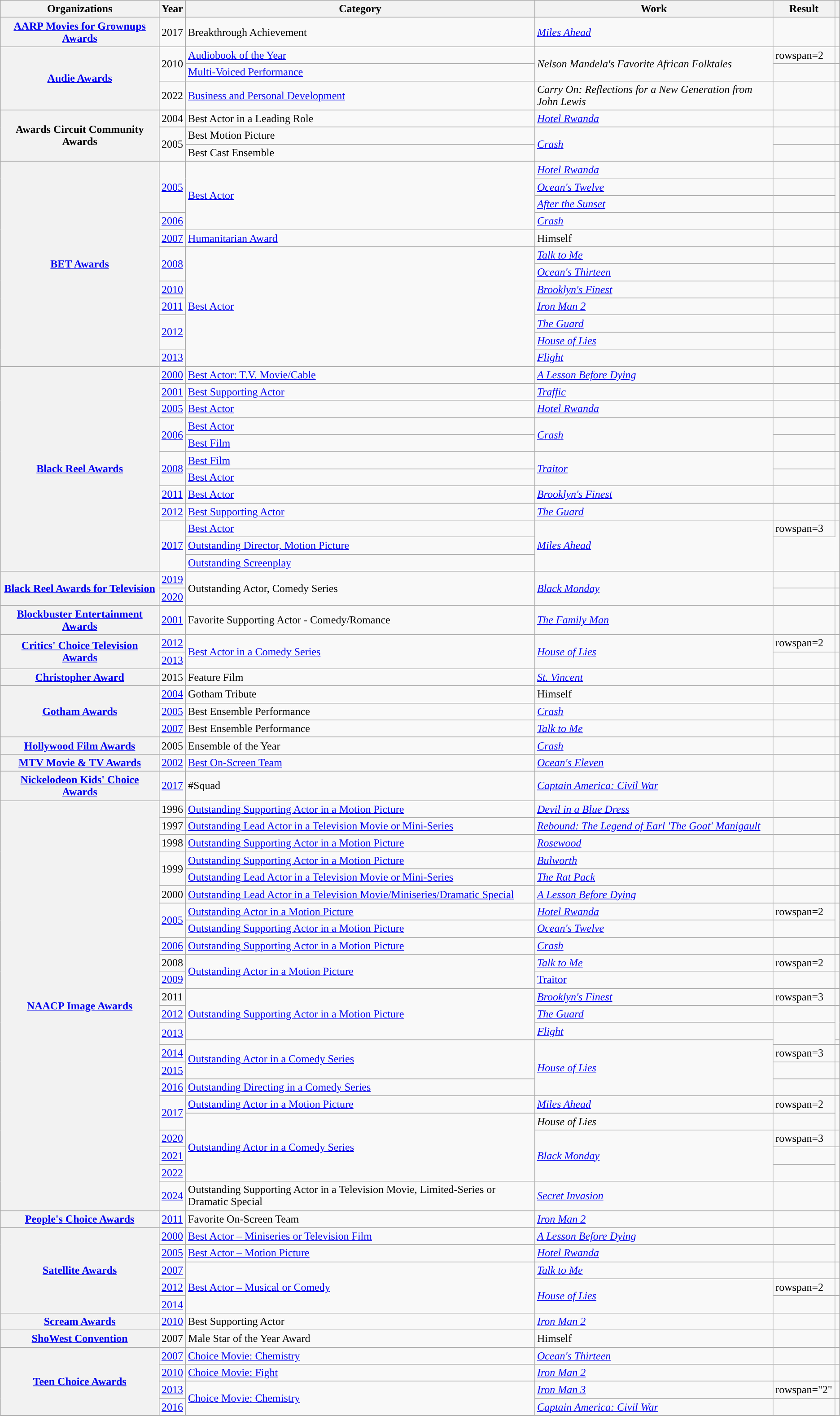<table class= "wikitable plainrowheaders sortable">
<tr>
<th>Organizations</th>
<th scope="col">Year</th>
<th scope="col">Category</th>
<th scope="col">Work</th>
<th scope="col">Result</th>
<th scope="col" class="unsortable"></th>
</tr>
<tr>
<th scope="row" rowspan="1"><a href='#'>AARP Movies for Grownups Awards</a></th>
<td style="text-align:center;">2017</td>
<td>Breakthrough Achievement</td>
<td><em><a href='#'>Miles Ahead</a></em></td>
<td></td>
<td style="text-align:center;"></td>
</tr>
<tr>
<th scope="row" rowspan="3"><a href='#'>Audie Awards</a></th>
<td style="text-align:center;", rowspan=2>2010</td>
<td><a href='#'>Audiobook of the Year</a></td>
<td rowspan=2><em>Nelson Mandela's Favorite African Folktales</em></td>
<td>rowspan=2 </td>
<td rowspan=1></td>
</tr>
<tr>
<td><a href='#'>Multi-Voiced Performance</a></td>
<td></td>
</tr>
<tr>
<td style="text-align:center;">2022</td>
<td><a href='#'>Business and Personal Development</a></td>
<td><em>Carry On: Reflections for a New Generation from John Lewis </em></td>
<td></td>
<td></td>
</tr>
<tr>
<th scope="row" rowspan="3">Awards Circuit Community Awards</th>
<td>2004</td>
<td>Best Actor in a Leading Role</td>
<td><em><a href='#'>Hotel Rwanda</a></em></td>
<td></td>
<td></td>
</tr>
<tr>
<td rowspan=2>2005</td>
<td>Best Motion Picture</td>
<td rowspan=2><em><a href='#'>Crash</a></em></td>
<td></td>
<td></td>
</tr>
<tr>
<td>Best Cast Ensemble</td>
<td></td>
<td></td>
</tr>
<tr>
<th scope="row" rowspan="12"><a href='#'>BET Awards</a></th>
<td rowspan="3" style="text-align:center;"><a href='#'>2005</a></td>
<td rowspan="4"><a href='#'>Best Actor</a></td>
<td><em><a href='#'>Hotel Rwanda</a></em></td>
<td></td>
<td style="text-align: center;" rowspan="3"></td>
</tr>
<tr>
<td><em><a href='#'>Ocean's Twelve</a></em></td>
<td></td>
</tr>
<tr>
<td><em><a href='#'>After the Sunset</a></em></td>
<td></td>
</tr>
<tr>
<td style="text-align:center;"><a href='#'>2006</a></td>
<td><em><a href='#'>Crash</a></em></td>
<td></td>
<td style="text-align: center;"></td>
</tr>
<tr>
<td style="text-align:center;"><a href='#'>2007</a></td>
<td><a href='#'>Humanitarian Award</a></td>
<td>Himself</td>
<td></td>
<td style="text-align: center;"></td>
</tr>
<tr>
<td rowspan="2" style="text-align:center;"><a href='#'>2008</a></td>
<td rowspan="7"><a href='#'>Best Actor</a></td>
<td><em><a href='#'>Talk to Me</a></em></td>
<td></td>
<td style="text-align: center;" rowspan="2"></td>
</tr>
<tr>
<td><em><a href='#'>Ocean's Thirteen</a></em></td>
<td></td>
</tr>
<tr>
<td style="text-align:center;"><a href='#'>2010</a></td>
<td><em><a href='#'>Brooklyn's Finest</a></em></td>
<td></td>
<td style="text-align: center;" rowspan="1"></td>
</tr>
<tr>
<td style="text-align:center;"><a href='#'>2011</a></td>
<td><em><a href='#'>Iron Man 2</a></em></td>
<td></td>
<td style="text-align: center;" rowspan="1"></td>
</tr>
<tr>
<td rowspan="2" style="text-align:center;"><a href='#'>2012</a></td>
<td><em><a href='#'>The Guard</a></em></td>
<td></td>
<td style="text-align: center;" rowspan="2"></td>
</tr>
<tr>
<td><em><a href='#'>House of Lies</a></em></td>
<td></td>
</tr>
<tr>
<td rowspan="1" style="text-align:center;"><a href='#'>2013</a></td>
<td><em><a href='#'>Flight</a></em></td>
<td></td>
<td style="text-align: center;"></td>
</tr>
<tr>
<th scope="row" rowspan="12"><a href='#'>Black Reel Awards</a></th>
<td style="text-align:center;"><a href='#'>2000</a></td>
<td><a href='#'>Best Actor: T.V. Movie/Cable</a></td>
<td><em><a href='#'>A Lesson Before Dying</a></em></td>
<td></td>
<td></td>
</tr>
<tr>
<td style="text-align:center;"><a href='#'>2001</a></td>
<td><a href='#'>Best Supporting Actor</a></td>
<td><em><a href='#'>Traffic</a></em></td>
<td></td>
<td></td>
</tr>
<tr>
<td style="text-align:center;"><a href='#'>2005</a></td>
<td><a href='#'>Best Actor</a></td>
<td><em><a href='#'>Hotel Rwanda</a></em></td>
<td></td>
<td></td>
</tr>
<tr>
<td style="text-align:center;" rowspan=2><a href='#'>2006</a></td>
<td><a href='#'>Best Actor</a></td>
<td rowspan=2><em><a href='#'>Crash</a></em></td>
<td></td>
<td rowspan=2></td>
</tr>
<tr>
<td><a href='#'>Best Film</a></td>
<td></td>
</tr>
<tr>
<td style="text-align:center;" rowspan=2><a href='#'>2008</a></td>
<td><a href='#'>Best Film</a></td>
<td rowspan=2><em><a href='#'>Traitor</a></em></td>
<td></td>
</tr>
<tr>
<td><a href='#'>Best Actor</a></td>
<td></td>
</tr>
<tr>
<td style="text-align:center;"><a href='#'>2011</a></td>
<td><a href='#'>Best Actor</a></td>
<td><em><a href='#'>Brooklyn's Finest</a></em></td>
<td></td>
<td></td>
</tr>
<tr>
<td style="text-align:center;"><a href='#'>2012</a></td>
<td><a href='#'>Best Supporting Actor</a></td>
<td><em><a href='#'>The Guard</a></em></td>
<td></td>
<td></td>
</tr>
<tr>
<td style="text-align:center;" rowspan=3><a href='#'>2017</a></td>
<td><a href='#'>Best Actor</a></td>
<td rowspan=3><em><a href='#'>Miles Ahead</a></em></td>
<td>rowspan=3 </td>
</tr>
<tr>
<td><a href='#'>Outstanding Director, Motion Picture</a></td>
</tr>
<tr>
<td><a href='#'>Outstanding Screenplay</a></td>
</tr>
<tr>
<th scope="row" rowspan="2"><a href='#'>Black Reel Awards for Television</a></th>
<td><a href='#'>2019</a></td>
<td rowspan=2>Outstanding Actor, Comedy Series</td>
<td rowspan=2><em><a href='#'>Black Monday</a></em></td>
<td></td>
<td></td>
</tr>
<tr>
<td><a href='#'>2020</a></td>
<td></td>
<td style="text-align:center;"></td>
</tr>
<tr>
<th scope="row" rowspan="1"><a href='#'>Blockbuster Entertainment Awards</a></th>
<td><a href='#'>2001</a></td>
<td>Favorite Supporting Actor - Comedy/Romance</td>
<td><em><a href='#'>The Family Man</a></em></td>
<td></td>
<td></td>
</tr>
<tr>
<th scope="row" rowspan="2"><a href='#'>Critics' Choice Television Awards</a></th>
<td style="text-align:center;"><a href='#'>2012</a></td>
<td rowspan=2><a href='#'>Best Actor in a Comedy Series</a></td>
<td rowspan=2><em><a href='#'>House of Lies</a></em></td>
<td>rowspan=2 </td>
<td style="text-align:center;"></td>
</tr>
<tr>
<td style="text-align:center;"><a href='#'>2013</a></td>
<td style="text-align:center;"></td>
</tr>
<tr>
<th scope="row" rowspan="1"><a href='#'>Christopher Award</a></th>
<td>2015</td>
<td>Feature Film</td>
<td><em><a href='#'>St. Vincent</a></em></td>
<td></td>
<td></td>
</tr>
<tr>
<th scope="row" rowspan="3"><a href='#'>Gotham Awards</a></th>
<td><a href='#'>2004</a></td>
<td>Gotham Tribute</td>
<td>Himself</td>
<td></td>
<td style="text-align:center;"></td>
</tr>
<tr>
<td><a href='#'>2005</a></td>
<td>Best Ensemble Performance</td>
<td><em><a href='#'>Crash</a></em></td>
<td></td>
<td style="text-align:center;"></td>
</tr>
<tr>
<td><a href='#'>2007</a></td>
<td>Best Ensemble Performance</td>
<td><em><a href='#'>Talk to Me</a></em></td>
<td></td>
<td style="text-align:center;"></td>
</tr>
<tr>
<th scope="row" rowspan="1"><a href='#'>Hollywood Film Awards</a></th>
<td style="text-align:center;">2005</td>
<td>Ensemble of the Year</td>
<td><em><a href='#'>Crash</a></em></td>
<td></td>
<td></td>
</tr>
<tr>
<th scope="row" rowspan="1"><a href='#'>MTV Movie & TV Awards</a></th>
<td style="text-align:center;"><a href='#'>2002</a></td>
<td><a href='#'>Best On-Screen Team</a></td>
<td><em><a href='#'>Ocean's Eleven</a></em></td>
<td></td>
<td style="text-align:center;"></td>
</tr>
<tr>
<th scope="row" rowspan="1"><a href='#'>Nickelodeon Kids' Choice Awards</a></th>
<td style="text-align:center;"><a href='#'>2017</a></td>
<td>#Squad</td>
<td><em><a href='#'>Captain America: Civil War</a></em></td>
<td></td>
<td style="text-align:center;"></td>
</tr>
<tr>
<th scope="row" rowspan="25"><a href='#'>NAACP Image Awards</a></th>
<td style="text-align:center;">1996</td>
<td><a href='#'>Outstanding Supporting Actor in a Motion Picture</a></td>
<td><em><a href='#'>Devil in a Blue Dress</a></em></td>
<td></td>
<td></td>
</tr>
<tr>
<td style="text-align:center;">1997</td>
<td><a href='#'>Outstanding Lead Actor in a Television Movie or Mini-Series</a></td>
<td><em><a href='#'>Rebound: The Legend of Earl 'The Goat' Manigault</a></em></td>
<td></td>
<td></td>
</tr>
<tr>
<td style="text-align:center;">1998</td>
<td><a href='#'>Outstanding Supporting Actor in a Motion Picture</a></td>
<td><em><a href='#'>Rosewood</a></em></td>
<td></td>
<td></td>
</tr>
<tr>
<td style="text-align:center;" rowspan=2>1999</td>
<td><a href='#'>Outstanding Supporting Actor in a Motion Picture</a></td>
<td><em><a href='#'>Bulworth</a></em></td>
<td></td>
<td></td>
</tr>
<tr>
<td><a href='#'>Outstanding Lead Actor in a Television Movie or Mini-Series</a></td>
<td><em><a href='#'>The Rat Pack</a></em></td>
<td></td>
<td></td>
</tr>
<tr>
<td style="text-align:center;">2000</td>
<td><a href='#'>Outstanding Lead Actor in a Television Movie/Miniseries/Dramatic Special</a></td>
<td><em><a href='#'>A Lesson Before Dying</a></em></td>
<td></td>
<td></td>
</tr>
<tr>
<td style="text-align:center;" rowspan=2><a href='#'>2005</a></td>
<td><a href='#'>Outstanding Actor in a Motion Picture</a></td>
<td><em><a href='#'>Hotel Rwanda</a></em></td>
<td>rowspan=2 </td>
<td rowspan=2></td>
</tr>
<tr>
<td><a href='#'>Outstanding Supporting Actor in a Motion Picture</a></td>
<td><em><a href='#'>Ocean's Twelve</a></em></td>
</tr>
<tr>
<td style="text-align:center;"><a href='#'>2006</a></td>
<td><a href='#'>Outstanding Supporting Actor in a Motion Picture</a></td>
<td><em><a href='#'>Crash</a></em></td>
<td></td>
<td></td>
</tr>
<tr>
<td style="text-align:center;">2008</td>
<td rowspan=2><a href='#'>Outstanding Actor in a Motion Picture</a></td>
<td><em><a href='#'>Talk to Me</a></em></td>
<td>rowspan=2 </td>
<td></td>
</tr>
<tr>
<td style="text-align:center;"><a href='#'>2009</a></td>
<td><a href='#'>Traitor</a></td>
<td></td>
</tr>
<tr>
<td style="text-align:center;">2011</td>
<td rowspan=3><a href='#'>Outstanding Supporting Actor in a Motion Picture</a></td>
<td><em><a href='#'>Brooklyn's Finest</a></em></td>
<td>rowspan=3 </td>
<td></td>
</tr>
<tr>
<td style="text-align:center;"><a href='#'>2012</a></td>
<td><em><a href='#'>The Guard</a></em></td>
<td></td>
</tr>
<tr>
<td style="text-align:center;" rowspan=2><a href='#'>2013</a></td>
<td><em><a href='#'>Flight</a></em></td>
<td rowspan=2></td>
</tr>
<tr>
<td rowspan=4><a href='#'>Outstanding Actor in a Comedy Series</a></td>
<td rowspan=5><em><a href='#'>House of Lies</a></em></td>
<td></td>
</tr>
<tr>
<td style="text-align:center;"><a href='#'>2014</a></td>
<td>rowspan=3 </td>
<td></td>
</tr>
<tr>
<td style="text-align:center;"><a href='#'>2015</a></td>
<td></td>
</tr>
<tr>
<td style="text-align:center;" rowspan=2><a href='#'>2016</a></td>
<td rowspan=2></td>
</tr>
<tr>
<td><a href='#'>Outstanding Directing in a Comedy Series</a></td>
<td></td>
</tr>
<tr>
<td style="text-align:center;" rowspan=2><a href='#'>2017</a></td>
<td><a href='#'>Outstanding Actor in a Motion Picture</a></td>
<td><em><a href='#'>Miles Ahead</a></em></td>
<td>rowspan=2 </td>
<td rowspan=2></td>
</tr>
<tr>
<td rowspan=4><a href='#'>Outstanding Actor in a Comedy Series</a></td>
<td><em>House of Lies</em></td>
</tr>
<tr>
<td style="text-align:center;"><a href='#'>2020</a></td>
<td rowspan=3><em><a href='#'>Black Monday</a></em></td>
<td>rowspan=3 </td>
<td></td>
</tr>
<tr>
<td style="text-align:center;"><a href='#'>2021</a></td>
<td></td>
</tr>
<tr>
<td style="text-align:center;"><a href='#'>2022</a></td>
<td></td>
</tr>
<tr>
<td style="text-align:center;"><a href='#'>2024</a></td>
<td>Outstanding Supporting Actor in a Television Movie, Limited-Series or Dramatic Special</td>
<td><em><a href='#'>Secret Invasion</a></em></td>
<td></td>
<td></td>
</tr>
<tr>
<th scope="row" rowspan="1"><a href='#'>People's Choice Awards</a></th>
<td style="text-align:center;"><a href='#'>2011</a></td>
<td>Favorite On-Screen Team</td>
<td><em><a href='#'>Iron Man 2</a></em></td>
<td></td>
<td style="text-align:center;"></td>
</tr>
<tr>
<th scope="row" rowspan="5"><a href='#'>Satellite Awards</a></th>
<td Scope=row, style="text-align:center;"><a href='#'>2000</a></td>
<td><a href='#'>Best Actor – Miniseries or Television Film</a></td>
<td><em><a href='#'>A Lesson Before Dying</a></em></td>
<td></td>
</tr>
<tr>
<td Scope=row, style="text-align:center;"><a href='#'>2005</a></td>
<td><a href='#'>Best Actor – Motion Picture</a></td>
<td><em><a href='#'>Hotel Rwanda</a></em></td>
<td></td>
</tr>
<tr>
<td Scope=row, style="text-align:center;"><a href='#'>2007</a></td>
<td rowspan=3><a href='#'>Best Actor – Musical or Comedy</a></td>
<td><em><a href='#'>Talk to Me</a></em></td>
<td></td>
<td style="text-align:center;"></td>
</tr>
<tr>
<td Scope=row, style="text-align:center;"><a href='#'>2012</a></td>
<td rowspan=2><em><a href='#'>House of Lies</a></em></td>
<td>rowspan=2 </td>
<td style="text-align:center;"></td>
</tr>
<tr>
<td Scope=row, style="text-align:center;"><a href='#'>2014</a></td>
<td style="text-align:center;"></td>
</tr>
<tr>
<th scope="row" rowspan="1"><a href='#'>Scream Awards</a></th>
<td Scope=row, style="text-align:center;" rowspan="1"><a href='#'>2010</a></td>
<td>Best Supporting Actor</td>
<td><em><a href='#'>Iron Man 2</a></em></td>
<td></td>
<td style="text-align:center;"></td>
</tr>
<tr>
<th scope="row" rowspan="1"><a href='#'>ShoWest Convention</a></th>
<td Scope=row, style="text-align:center;" rowspan="1">2007</td>
<td>Male Star of the Year Award</td>
<td>Himself</td>
<td></td>
<td style="text-align:center;"></td>
</tr>
<tr>
<th scope="row" rowspan="4"><a href='#'>Teen Choice Awards</a></th>
<td Scope=row, style="text-align:center;"><a href='#'>2007</a></td>
<td><a href='#'>Choice Movie: Chemistry</a></td>
<td><em><a href='#'>Ocean's Thirteen</a></em></td>
<td></td>
<td style="text-align:center;"></td>
</tr>
<tr>
<td Scope=row, style="text-align:center;"><a href='#'>2010</a></td>
<td><a href='#'>Choice Movie: Fight</a></td>
<td><em><a href='#'>Iron Man 2</a></em></td>
<td></td>
<td style="text-align:center;"></td>
</tr>
<tr>
<td Scope=row, style="text-align:center;"><a href='#'>2013</a></td>
<td rowspan="2"><a href='#'>Choice Movie: Chemistry</a></td>
<td><em><a href='#'>Iron Man 3</a></em></td>
<td>rowspan="2" </td>
<td style="text-align:center;"></td>
</tr>
<tr>
<td Scope=row, style="text-align:center;"><a href='#'>2016</a></td>
<td><em><a href='#'>Captain America: Civil War</a></em></td>
<td style="text-align:center;"></td>
</tr>
<tr>
</tr>
</table>
